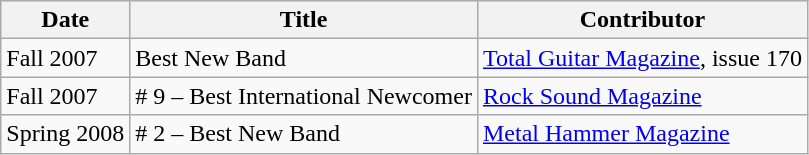<table class="wikitable">
<tr>
<th>Date</th>
<th>Title</th>
<th>Contributor</th>
</tr>
<tr>
<td>Fall 2007</td>
<td>Best New Band</td>
<td><a href='#'>Total Guitar Magazine</a>, issue 170</td>
</tr>
<tr>
<td>Fall 2007</td>
<td># 9 – Best International Newcomer</td>
<td><a href='#'>Rock Sound Magazine</a></td>
</tr>
<tr>
<td>Spring 2008</td>
<td># 2 – Best New Band</td>
<td><a href='#'>Metal Hammer Magazine</a></td>
</tr>
</table>
